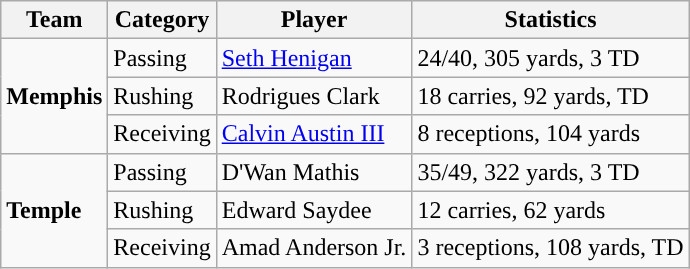<table class="wikitable" style="float: left;">
<tr>
<th>Team</th>
<th>Category</th>
<th>Player</th>
<th>Statistics</th>
</tr>
<tr>
<td rowspan=3><strong>Memphis</strong></td>
<td>Passing</td>
<td><a href='#'>Seth Henigan</a></td>
<td>24/40, 305 yards, 3 TD</td>
</tr>
<tr>
<td>Rushing</td>
<td>Rodrigues Clark</td>
<td>18 carries, 92 yards, TD</td>
</tr>
<tr>
<td>Receiving</td>
<td><a href='#'>Calvin Austin III</a></td>
<td>8 receptions, 104 yards</td>
</tr>
<tr>
<td rowspan=3><strong>Temple</strong></td>
<td>Passing</td>
<td>D'Wan Mathis</td>
<td>35/49, 322 yards, 3 TD</td>
</tr>
<tr>
<td>Rushing</td>
<td>Edward Saydee</td>
<td>12 carries, 62 yards</td>
</tr>
<tr>
<td>Receiving</td>
<td>Amad Anderson Jr.</td>
<td>3 receptions, 108 yards, TD</td>
</tr>
</table>
